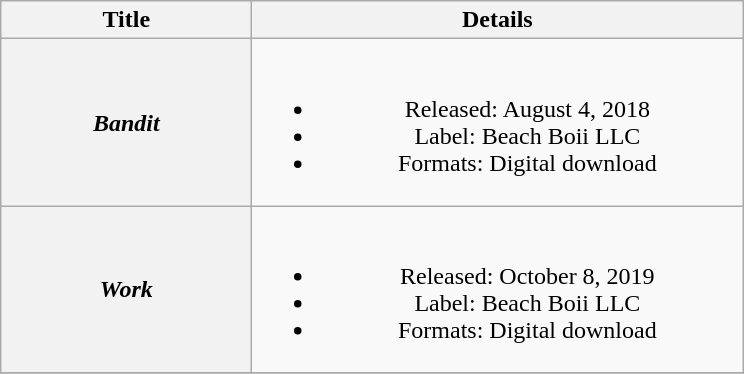<table class="wikitable plainrowheaders" style="text-align:center">
<tr>
<th scope="col" style="width:10em">Title</th>
<th scope="col" style="width:20em">Details</th>
</tr>
<tr>
<th scope="row"><em>Bandit</em></th>
<td><br><ul><li>Released: August 4, 2018</li><li>Label: Beach Boii LLC</li><li>Formats: Digital download</li></ul></td>
</tr>
<tr>
<th scope="row"><em>Work</em></th>
<td><br><ul><li>Released: October 8, 2019</li><li>Label: Beach Boii LLC</li><li>Formats: Digital download</li></ul></td>
</tr>
<tr>
</tr>
</table>
